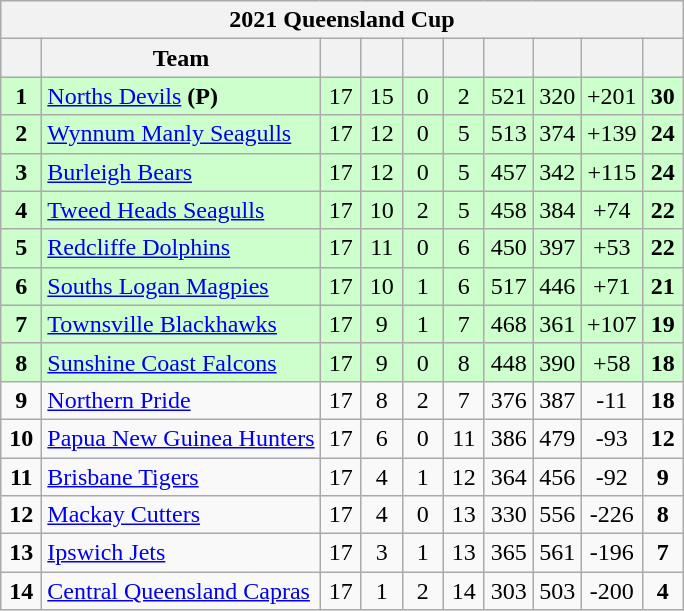<table class="wikitable" style="text-align:center;">
<tr>
<th colspan="11">2021 Queensland Cup</th>
</tr>
<tr>
<th width="20"></th>
<th>Team</th>
<th width="20"></th>
<th width="20"></th>
<th width="20"></th>
<th width="20"></th>
<th width="25"></th>
<th width="25"></th>
<th width="30"></th>
<th width="20"></th>
</tr>
<tr style="background: #ccffcc;">
<td><strong>1</strong></td>
<td style="text-align:left;"> <a href='#'>Norths Devils</a> <strong>(P)</strong></td>
<td>17</td>
<td>15</td>
<td>0</td>
<td>2</td>
<td>521</td>
<td>320</td>
<td>+201</td>
<td><strong>30</strong></td>
</tr>
<tr style="background: #ccffcc;">
<td><strong>2</strong></td>
<td style="text-align:left;"> <a href='#'>Wynnum Manly Seagulls</a></td>
<td>17</td>
<td>12</td>
<td>0</td>
<td>5</td>
<td>513</td>
<td>374</td>
<td>+139</td>
<td><strong>24</strong></td>
</tr>
<tr style="background: #ccffcc;">
<td><strong>3</strong></td>
<td style="text-align:left;"> <a href='#'>Burleigh Bears</a></td>
<td>17</td>
<td>12</td>
<td>0</td>
<td>5</td>
<td>457</td>
<td>342</td>
<td>+115</td>
<td><strong>24</strong></td>
</tr>
<tr style="background: #ccffcc;">
<td><strong>4</strong></td>
<td style="text-align:left;"> <a href='#'>Tweed Heads Seagulls</a></td>
<td>17</td>
<td>10</td>
<td>2</td>
<td>5</td>
<td>458</td>
<td>384</td>
<td>+74</td>
<td><strong>22</strong></td>
</tr>
<tr style="background: #ccffcc;">
<td><strong>5</strong></td>
<td style="text-align:left;"> <a href='#'>Redcliffe Dolphins</a></td>
<td>17</td>
<td>11</td>
<td>0</td>
<td>6</td>
<td>450</td>
<td>397</td>
<td>+53</td>
<td><strong>22</strong></td>
</tr>
<tr style="background: #ccffcc;">
<td><strong>6</strong></td>
<td style="text-align:left;"> <a href='#'>Souths Logan Magpies</a></td>
<td>17</td>
<td>10</td>
<td>1</td>
<td>6</td>
<td>517</td>
<td>446</td>
<td>+71</td>
<td><strong>21</strong></td>
</tr>
<tr style="background: #ccffcc;">
<td><strong>7</strong></td>
<td style="text-align:left;"> <a href='#'>Townsville Blackhawks</a></td>
<td>17</td>
<td>9</td>
<td>1</td>
<td>7</td>
<td>468</td>
<td>361</td>
<td>+107</td>
<td><strong>19</strong></td>
</tr>
<tr style="background: #ccffcc;">
<td><strong>8</strong></td>
<td style="text-align:left;"> <a href='#'>Sunshine Coast Falcons</a></td>
<td>17</td>
<td>9</td>
<td>0</td>
<td>8</td>
<td>448</td>
<td>390</td>
<td>+58</td>
<td><strong>18</strong></td>
</tr>
<tr>
<td><strong>9</strong></td>
<td style="text-align:left;"> <a href='#'>Northern Pride</a></td>
<td>17</td>
<td>8</td>
<td>2</td>
<td>7</td>
<td>376</td>
<td>387</td>
<td>-11</td>
<td><strong>18</strong></td>
</tr>
<tr>
<td><strong>10</strong></td>
<td style="text-align:left;"> <a href='#'>Papua New Guinea Hunters</a></td>
<td>17</td>
<td>6</td>
<td>0</td>
<td>11</td>
<td>386</td>
<td>479</td>
<td>-93</td>
<td><strong>12</strong></td>
</tr>
<tr>
<td><strong>11</strong></td>
<td style="text-align:left;"> <a href='#'>Brisbane Tigers</a></td>
<td>17</td>
<td>4</td>
<td>1</td>
<td>12</td>
<td>364</td>
<td>456</td>
<td>-92</td>
<td><strong>9</strong></td>
</tr>
<tr>
<td><strong>12</strong></td>
<td style="text-align:left;"> <a href='#'>Mackay Cutters</a></td>
<td>17</td>
<td>4</td>
<td>0</td>
<td>13</td>
<td>330</td>
<td>556</td>
<td>-226</td>
<td><strong>8</strong></td>
</tr>
<tr>
<td><strong>13</strong></td>
<td style="text-align:left;"> <a href='#'>Ipswich Jets</a></td>
<td>17</td>
<td>3</td>
<td>1</td>
<td>13</td>
<td>365</td>
<td>561</td>
<td>-196</td>
<td><strong>7</strong></td>
</tr>
<tr>
<td><strong>14</strong></td>
<td style="text-align:left;"> <a href='#'>Central Queensland Capras</a></td>
<td>17</td>
<td>1</td>
<td>2</td>
<td>14</td>
<td>303</td>
<td>503</td>
<td>-200</td>
<td><strong>4</strong></td>
</tr>
</table>
